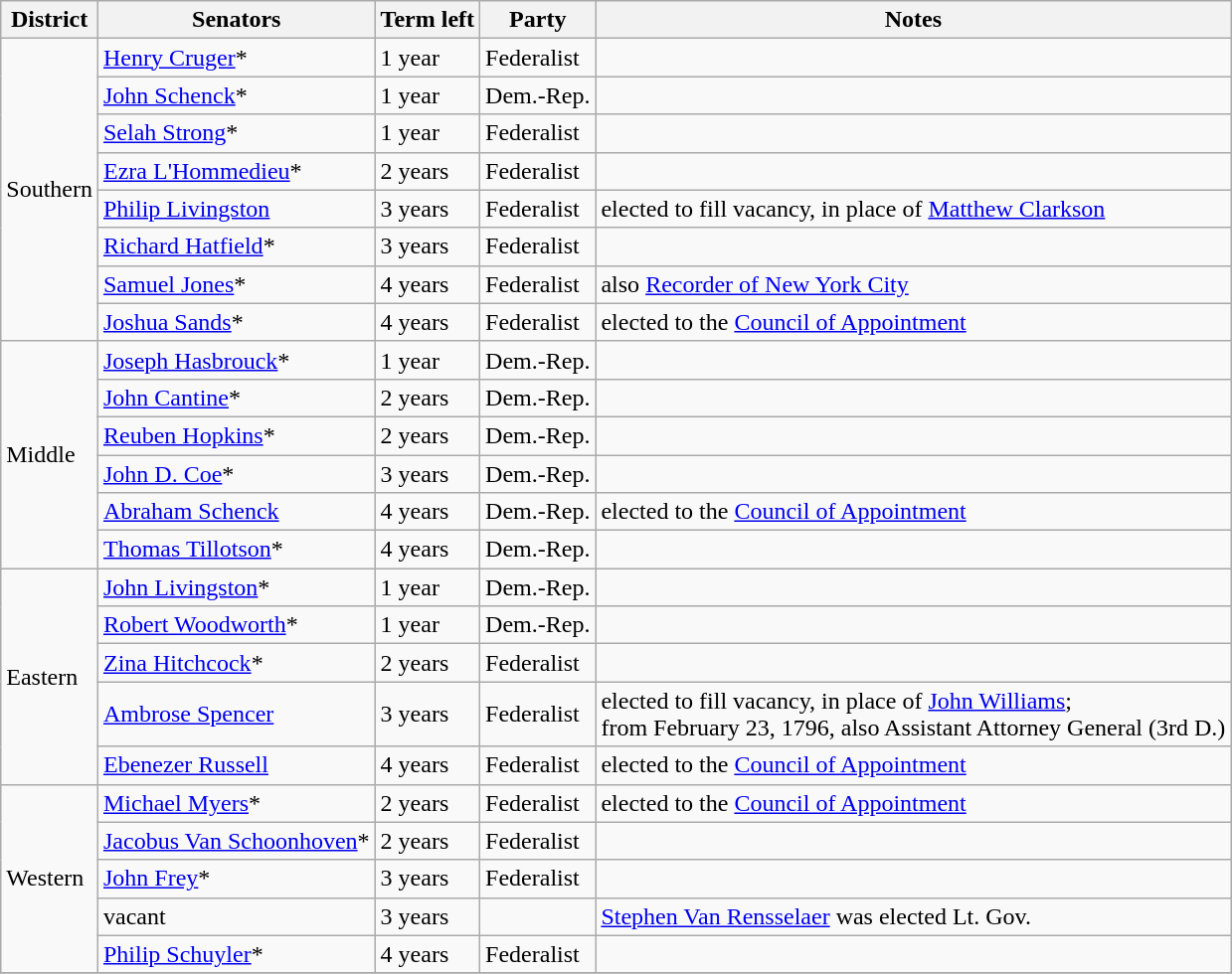<table class=wikitable>
<tr>
<th>District</th>
<th>Senators</th>
<th>Term left</th>
<th>Party</th>
<th>Notes</th>
</tr>
<tr>
<td rowspan="8">Southern</td>
<td><a href='#'>Henry Cruger</a>*</td>
<td>1 year</td>
<td>Federalist</td>
<td></td>
</tr>
<tr>
<td><a href='#'>John Schenck</a>*</td>
<td>1 year</td>
<td>Dem.-Rep.</td>
<td></td>
</tr>
<tr>
<td><a href='#'>Selah Strong</a>*</td>
<td>1 year</td>
<td>Federalist</td>
<td></td>
</tr>
<tr>
<td><a href='#'>Ezra L'Hommedieu</a>*</td>
<td>2 years</td>
<td>Federalist</td>
<td></td>
</tr>
<tr>
<td><a href='#'>Philip Livingston</a></td>
<td>3 years</td>
<td>Federalist</td>
<td>elected to fill vacancy, in place of <a href='#'>Matthew Clarkson</a></td>
</tr>
<tr>
<td><a href='#'>Richard Hatfield</a>*</td>
<td>3 years</td>
<td>Federalist</td>
<td></td>
</tr>
<tr>
<td><a href='#'>Samuel Jones</a>*</td>
<td>4 years</td>
<td>Federalist</td>
<td>also <a href='#'>Recorder of New York City</a></td>
</tr>
<tr>
<td><a href='#'>Joshua Sands</a>*</td>
<td>4 years</td>
<td>Federalist</td>
<td>elected to the <a href='#'>Council of Appointment</a></td>
</tr>
<tr>
<td rowspan="6">Middle</td>
<td><a href='#'>Joseph Hasbrouck</a>*</td>
<td>1 year</td>
<td>Dem.-Rep.</td>
<td></td>
</tr>
<tr>
<td><a href='#'>John Cantine</a>*</td>
<td>2 years</td>
<td>Dem.-Rep.</td>
<td></td>
</tr>
<tr>
<td><a href='#'>Reuben Hopkins</a>*</td>
<td>2 years</td>
<td>Dem.-Rep.</td>
<td></td>
</tr>
<tr>
<td><a href='#'>John D. Coe</a>*</td>
<td>3 years</td>
<td>Dem.-Rep.</td>
<td></td>
</tr>
<tr>
<td><a href='#'>Abraham Schenck</a></td>
<td>4 years</td>
<td>Dem.-Rep.</td>
<td>elected to the <a href='#'>Council of Appointment</a></td>
</tr>
<tr>
<td><a href='#'>Thomas Tillotson</a>*</td>
<td>4 years</td>
<td>Dem.-Rep.</td>
<td></td>
</tr>
<tr>
<td rowspan="5">Eastern</td>
<td><a href='#'>John Livingston</a>*</td>
<td>1 year</td>
<td>Dem.-Rep.</td>
<td></td>
</tr>
<tr>
<td><a href='#'>Robert Woodworth</a>*</td>
<td>1 year</td>
<td>Dem.-Rep.</td>
<td></td>
</tr>
<tr>
<td><a href='#'>Zina Hitchcock</a>*</td>
<td>2 years</td>
<td>Federalist</td>
<td></td>
</tr>
<tr>
<td><a href='#'>Ambrose Spencer</a></td>
<td>3 years</td>
<td>Federalist</td>
<td>elected to fill vacancy, in place of <a href='#'>John Williams</a>; <br>from February 23, 1796, also Assistant Attorney General (3rd D.)</td>
</tr>
<tr>
<td><a href='#'>Ebenezer Russell</a></td>
<td>4 years</td>
<td>Federalist</td>
<td>elected to the <a href='#'>Council of Appointment</a></td>
</tr>
<tr>
<td rowspan="5">Western</td>
<td><a href='#'>Michael Myers</a>*</td>
<td>2 years</td>
<td>Federalist</td>
<td>elected to the <a href='#'>Council of Appointment</a></td>
</tr>
<tr>
<td><a href='#'>Jacobus Van Schoonhoven</a>*</td>
<td>2 years</td>
<td>Federalist</td>
<td></td>
</tr>
<tr>
<td><a href='#'>John Frey</a>*</td>
<td>3 years</td>
<td>Federalist</td>
<td></td>
</tr>
<tr>
<td>vacant</td>
<td>3 years</td>
<td></td>
<td><a href='#'>Stephen Van Rensselaer</a> was elected Lt. Gov.</td>
</tr>
<tr>
<td><a href='#'>Philip Schuyler</a>*</td>
<td>4 years</td>
<td>Federalist</td>
<td></td>
</tr>
<tr>
</tr>
</table>
